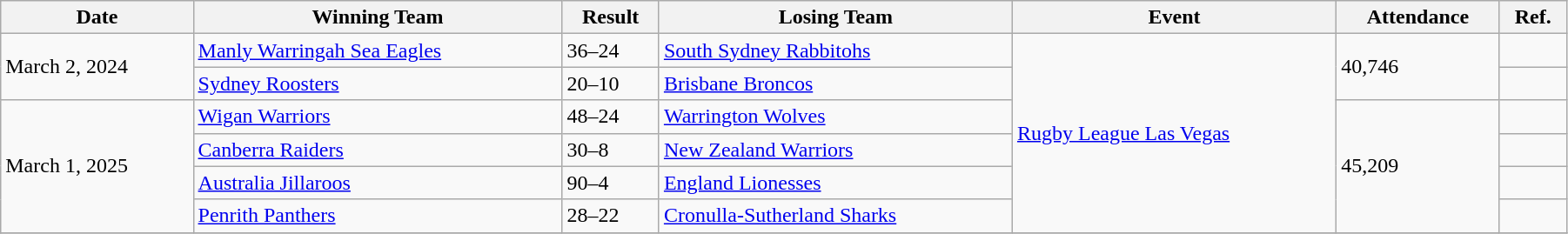<table class="wikitable" style="text-align:left; width:95%;" style="text-align:center">
<tr>
<th style="text-align:center;">Date</th>
<th style="text-align:center;">Winning Team</th>
<th style="text-align:center;">Result</th>
<th style="text-align:center;">Losing Team</th>
<th style="text-align:center;">Event</th>
<th style="text-align:center;">Attendance</th>
<th style="text-align:center;">Ref.</th>
</tr>
<tr>
<td rowspan=2>March 2, 2024</td>
<td> <a href='#'>Manly Warringah Sea Eagles</a></td>
<td>36–24</td>
<td> <a href='#'>South Sydney Rabbitohs</a></td>
<td rowspan=6><a href='#'>Rugby League Las Vegas</a></td>
<td rowspan=2>40,746</td>
<td></td>
</tr>
<tr>
<td> <a href='#'>Sydney Roosters</a></td>
<td>20–10</td>
<td> <a href='#'>Brisbane Broncos</a></td>
<td></td>
</tr>
<tr>
<td rowspan=4>March 1, 2025</td>
<td> <a href='#'>Wigan Warriors</a></td>
<td>48–24</td>
<td> <a href='#'>Warrington Wolves</a></td>
<td rowspan=4>45,209</td>
<td></td>
</tr>
<tr>
<td> <a href='#'>Canberra Raiders</a></td>
<td>30–8</td>
<td> <a href='#'>New Zealand Warriors</a></td>
<td></td>
</tr>
<tr>
<td> <a href='#'>Australia Jillaroos</a></td>
<td>90–4</td>
<td> <a href='#'>England Lionesses</a></td>
<td></td>
</tr>
<tr>
<td> <a href='#'>Penrith Panthers</a></td>
<td>28–22</td>
<td> <a href='#'>Cronulla-Sutherland Sharks</a></td>
<td></td>
</tr>
<tr>
</tr>
</table>
